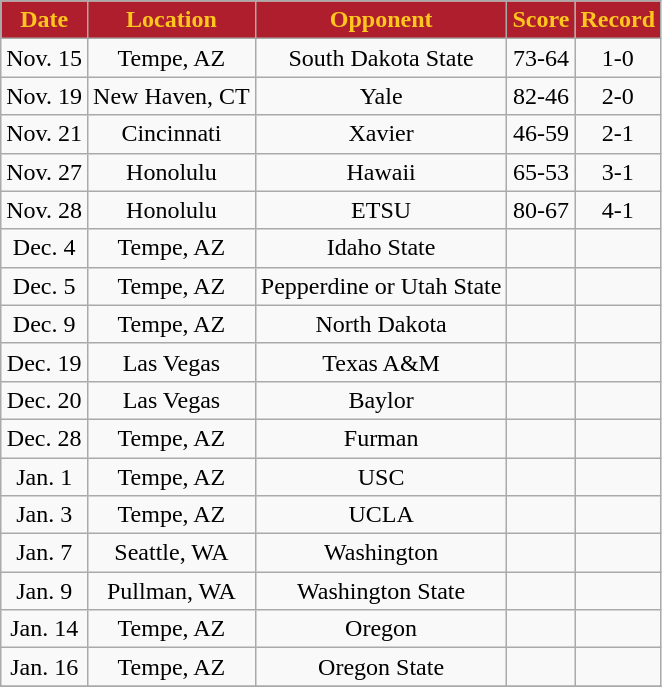<table class="wikitable" style="text-align:center">
<tr>
<th style="background:#AF1E2D;color:#FFC61E;">Date</th>
<th style="background:#AF1E2D;color:#FFC61E;">Location</th>
<th style="background:#AF1E2D;color:#FFC61E;">Opponent</th>
<th style="background:#AF1E2D;color:#FFC61E;">Score</th>
<th style="background:#AF1E2D;color:#FFC61E;">Record</th>
</tr>
<tr>
<td>Nov. 15</td>
<td>Tempe, AZ</td>
<td>South Dakota State</td>
<td>73-64</td>
<td>1-0</td>
</tr>
<tr>
<td>Nov. 19</td>
<td>New Haven, CT</td>
<td>Yale</td>
<td>82-46</td>
<td>2-0</td>
</tr>
<tr>
<td>Nov. 21</td>
<td>Cincinnati</td>
<td>Xavier</td>
<td>46-59</td>
<td>2-1</td>
</tr>
<tr>
<td>Nov. 27</td>
<td>Honolulu</td>
<td>Hawaii</td>
<td>65-53</td>
<td>3-1</td>
</tr>
<tr>
<td>Nov. 28</td>
<td>Honolulu</td>
<td>ETSU</td>
<td>80-67</td>
<td>4-1</td>
</tr>
<tr>
<td>Dec. 4</td>
<td>Tempe, AZ</td>
<td>Idaho State</td>
<td></td>
<td></td>
</tr>
<tr>
<td>Dec. 5</td>
<td>Tempe, AZ</td>
<td>Pepperdine or Utah State</td>
<td></td>
<td></td>
</tr>
<tr>
<td>Dec. 9</td>
<td>Tempe, AZ</td>
<td>North Dakota</td>
<td></td>
<td></td>
</tr>
<tr>
<td>Dec. 19</td>
<td>Las Vegas</td>
<td>Texas A&M</td>
<td></td>
<td></td>
</tr>
<tr>
<td>Dec. 20</td>
<td>Las Vegas</td>
<td>Baylor</td>
<td></td>
<td></td>
</tr>
<tr>
<td>Dec. 28</td>
<td>Tempe, AZ</td>
<td>Furman</td>
<td></td>
<td></td>
</tr>
<tr>
<td>Jan. 1</td>
<td>Tempe, AZ</td>
<td>USC</td>
<td></td>
<td></td>
</tr>
<tr>
<td>Jan. 3</td>
<td>Tempe, AZ</td>
<td>UCLA</td>
<td></td>
<td></td>
</tr>
<tr>
<td>Jan. 7</td>
<td>Seattle, WA</td>
<td>Washington</td>
<td></td>
<td></td>
</tr>
<tr>
<td>Jan. 9</td>
<td>Pullman, WA</td>
<td>Washington State</td>
<td></td>
<td></td>
</tr>
<tr>
<td>Jan. 14</td>
<td>Tempe, AZ</td>
<td>Oregon</td>
<td></td>
<td></td>
</tr>
<tr>
<td>Jan. 16</td>
<td>Tempe, AZ</td>
<td>Oregon State</td>
<td></td>
<td></td>
</tr>
<tr>
</tr>
</table>
